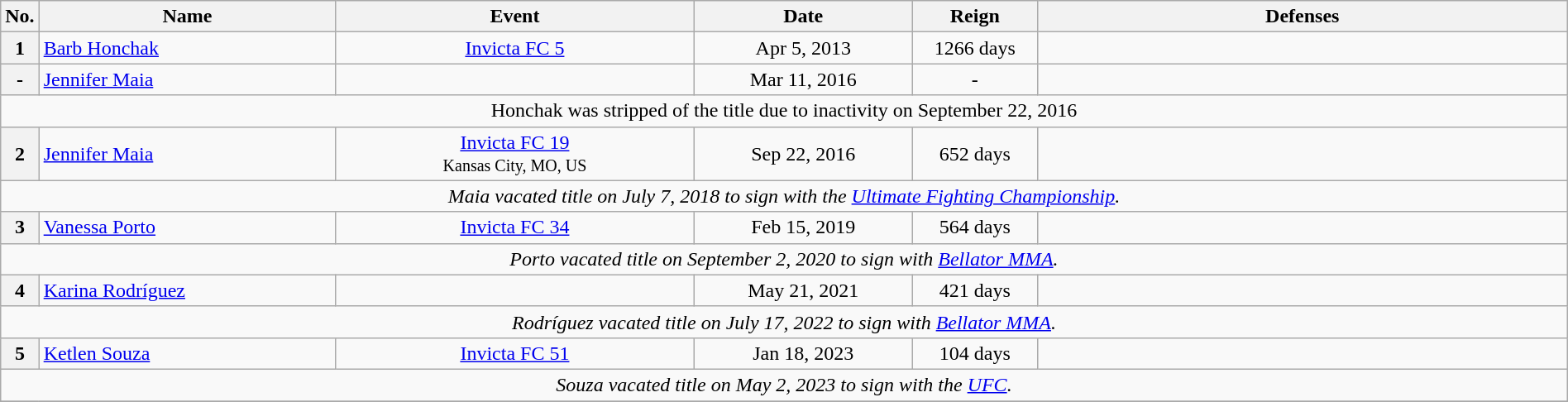<table class="wikitable" width=100%>
<tr>
<th width=1%>No.</th>
<th width=19%>Name</th>
<th width=23%>Event</th>
<th width=14%>Date</th>
<th width=8%>Reign</th>
<th width=34%>Defenses</th>
</tr>
<tr>
<th>1</th>
<td align=left> <a href='#'>Barb Honchak</a><br></td>
<td align=center><a href='#'>Invicta FC 5</a><br></td>
<td align=center>Apr 5, 2013</td>
<td align=center>1266 days<br></td>
<td><br></td>
</tr>
<tr>
<th>-</th>
<td> <a href='#'>Jennifer Maia</a><br></td>
<td style="text-align:center;"><br></td>
<td style="text-align:center;">Mar 11, 2016</td>
<td style="text-align:center;">-</td>
<td></td>
</tr>
<tr>
<td colspan="6" align="center">Honchak was stripped of the title due to inactivity on September 22, 2016</td>
</tr>
<tr>
<th>2</th>
<td> <a href='#'>Jennifer Maia</a><br></td>
<td style="text-align:center;"><a href='#'>Invicta FC 19</a><br><small>Kansas City, MO, US</small></td>
<td style="text-align:center;">Sep 22, 2016</td>
<td align=center>652 days<br></td>
<td><br></td>
</tr>
<tr>
<td colspan="6" align="center"><em>Maia vacated title on July 7, 2018 to sign with the <a href='#'>Ultimate Fighting Championship</a>.</em></td>
</tr>
<tr>
<th>3</th>
<td align=left> <a href='#'>Vanessa Porto</a><br></td>
<td align=center><a href='#'>Invicta FC 34</a><br></td>
<td align=center>Feb 15, 2019</td>
<td align=center>564 days<br></td>
<td></td>
</tr>
<tr>
<td colspan="6" align="center"><em>Porto vacated title on September 2, 2020 to sign with <a href='#'>Bellator MMA</a>.</em></td>
</tr>
<tr>
<th>4</th>
<td align=left> <a href='#'>Karina Rodríguez</a><br></td>
<td align=center><br></td>
<td align=center>May 21, 2021</td>
<td align=center>421 days<br></td>
<td><br></td>
</tr>
<tr>
<td colspan="6" align="center"><em>Rodríguez vacated title on July 17, 2022 to sign with <a href='#'>Bellator MMA</a>.</em></td>
</tr>
<tr>
<th>5</th>
<td align=left> <a href='#'>Ketlen Souza</a><br></td>
<td align=center><a href='#'>Invicta FC 51</a><br></td>
<td align=center>Jan 18, 2023</td>
<td align=center>104 days<br></td>
<td></td>
</tr>
<tr>
<td colspan="6" align="center"><em>Souza vacated title on May 2, 2023 to sign with the <a href='#'>UFC</a>.</em></td>
</tr>
<tr>
</tr>
</table>
